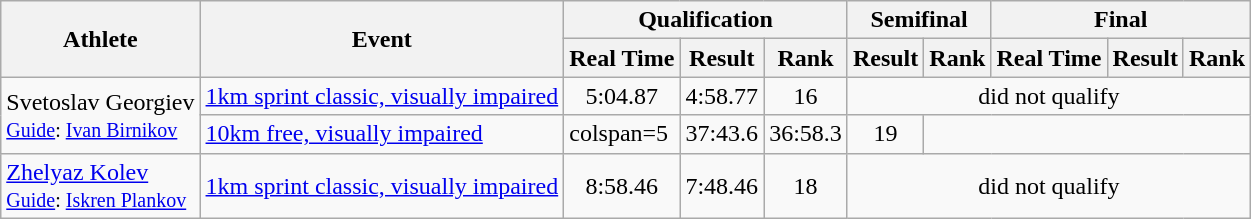<table class="wikitable" style="font-size:100%">
<tr>
<th rowspan="2">Athlete</th>
<th rowspan="2">Event</th>
<th colspan="3">Qualification</th>
<th colspan="2">Semifinal</th>
<th colspan="3">Final</th>
</tr>
<tr>
<th>Real Time</th>
<th>Result</th>
<th>Rank</th>
<th>Result</th>
<th>Rank</th>
<th>Real Time</th>
<th>Result</th>
<th>Rank</th>
</tr>
<tr>
<td rowspan=2>Svetoslav Georgiev<br><small><a href='#'>Guide</a>: <a href='#'>Ivan Birnikov</a></small></td>
<td><a href='#'>1km sprint classic, visually impaired</a></td>
<td align="center">5:04.87</td>
<td align="center">4:58.77</td>
<td align="center">16</td>
<td colspan=5 align="center">did not qualify</td>
</tr>
<tr>
<td><a href='#'>10km free, visually impaired</a></td>
<td>colspan=5 </td>
<td align="center">37:43.6</td>
<td align="center">36:58.3</td>
<td align="center">19</td>
</tr>
<tr>
<td><a href='#'>Zhelyaz Kolev</a><br><small><a href='#'>Guide</a>: <a href='#'>Iskren Plankov</a></small></td>
<td><a href='#'>1km sprint classic, visually impaired</a></td>
<td align="center">8:58.46</td>
<td align="center">7:48.46</td>
<td align="center">18</td>
<td colspan=5 align="center">did not qualify</td>
</tr>
</table>
